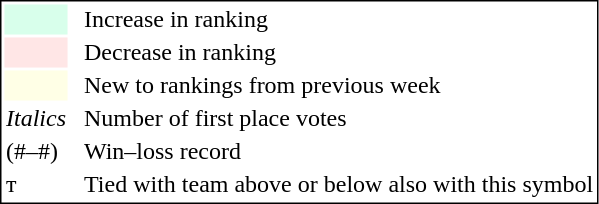<table style="border:1px solid black;">
<tr>
<td style="background:#D8FFEB; width:20px;"></td>
<td> </td>
<td>Increase in ranking</td>
</tr>
<tr>
<td style="background:#FFE6E6; width:20px;"></td>
<td> </td>
<td>Decrease in ranking</td>
</tr>
<tr>
<td style="background:#FFFFE6; width:20px;"></td>
<td> </td>
<td>New to rankings from previous week</td>
</tr>
<tr>
<td><em>Italics</em></td>
<td> </td>
<td>Number of first place votes</td>
</tr>
<tr>
<td>(#–#)</td>
<td> </td>
<td>Win–loss record</td>
</tr>
<tr>
<td>т</td>
<td></td>
<td>Tied with team above or below also with this symbol</td>
</tr>
</table>
